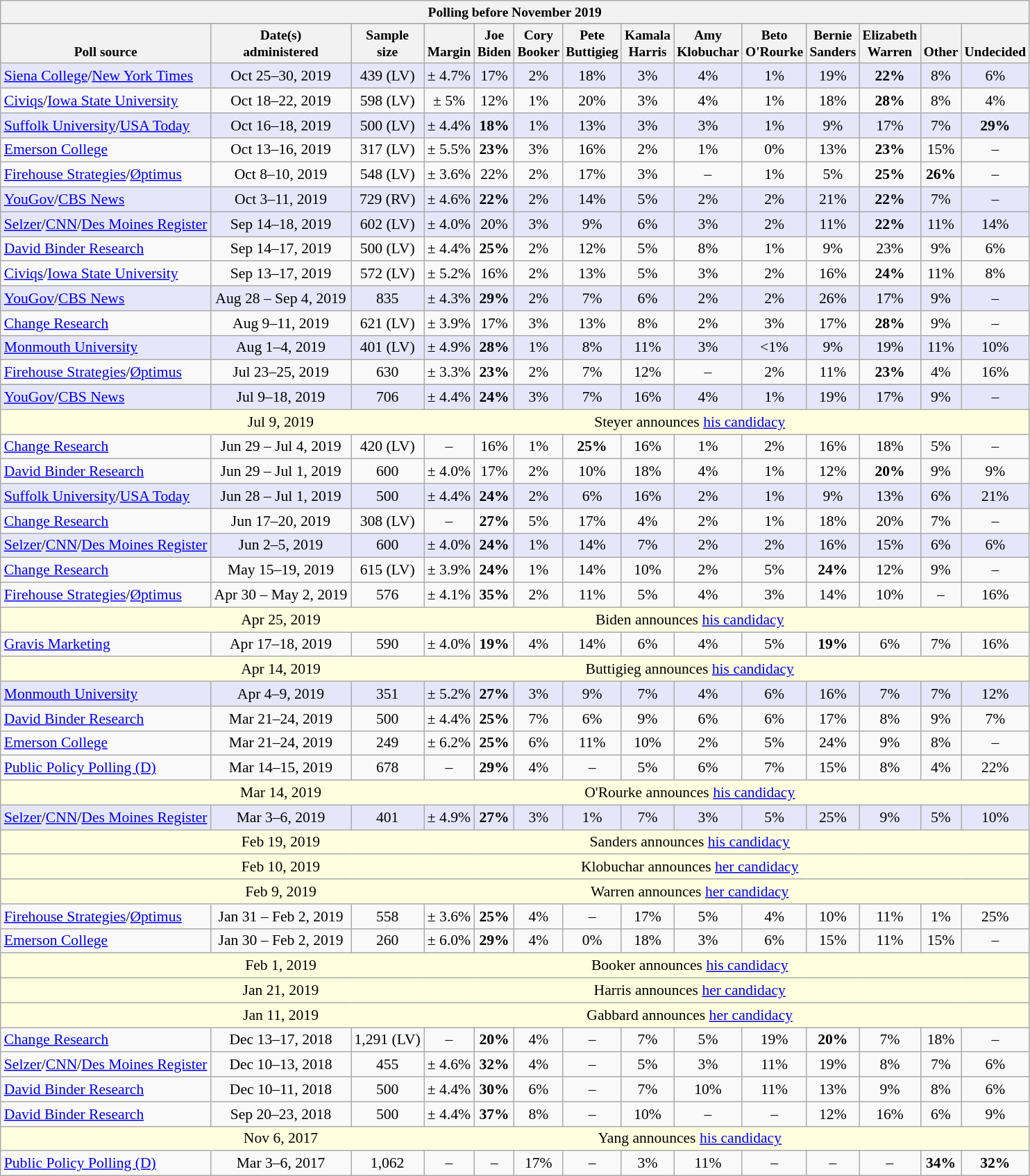<table class="wikitable mw-collapsible mw-collapsed" style="font-size:90%; text-align:center">
<tr valign=bottom style="font-size:90%;">
<th colspan="14">Polling before November 2019</th>
</tr>
<tr valign=bottom style="font-size:90%;">
</tr>
<tr valign="bottom" style="font-size:90%;">
<th>Poll source</th>
<th>Date(s)<br>administered</th>
<th>Sample<br>size</th>
<th>Margin<br></th>
<th>Joe<br>Biden</th>
<th>Cory<br>Booker</th>
<th>Pete<br>Buttigieg</th>
<th>Kamala<br>Harris</th>
<th>Amy<br>Klobuchar</th>
<th>Beto<br>O'Rourke</th>
<th>Bernie<br>Sanders</th>
<th>Elizabeth<br>Warren</th>
<th>Other</th>
<th>Undecided</th>
</tr>
<tr bgcolor="lavender">
<td style="text-align:left;"><a href='#'>Siena College</a>/<a href='#'>New York Times</a></td>
<td>Oct 25–30, 2019</td>
<td>439 (LV)</td>
<td>± 4.7%</td>
<td>17%</td>
<td>2%</td>
<td>18%</td>
<td>3%</td>
<td>4%</td>
<td>1%</td>
<td>19%</td>
<td><strong>22%</strong></td>
<td>8%</td>
<td>6%</td>
</tr>
<tr>
<td style="text-align:left;"><a href='#'>Civiqs</a>/<a href='#'>Iowa State University</a></td>
<td>Oct 18–22, 2019</td>
<td>598 (LV)</td>
<td>± 5%</td>
<td>12%</td>
<td>1%</td>
<td>20%</td>
<td>3%</td>
<td>4%</td>
<td>1%</td>
<td>18%</td>
<td><strong>28%</strong></td>
<td>8%</td>
<td>4%</td>
</tr>
<tr bgcolor="lavender">
<td style="text-align:left;"><a href='#'>Suffolk University</a>/<a href='#'>USA Today</a></td>
<td>Oct 16–18, 2019</td>
<td>500 (LV)</td>
<td>± 4.4%</td>
<td><strong>18%</strong></td>
<td>1%</td>
<td>13%</td>
<td>3%</td>
<td>3%</td>
<td>1%</td>
<td>9%</td>
<td>17%</td>
<td>7%</td>
<td><strong>29%</strong></td>
</tr>
<tr>
<td style="text-align:left;"><a href='#'>Emerson College</a></td>
<td>Oct 13–16, 2019</td>
<td>317 (LV)</td>
<td>± 5.5%</td>
<td><strong>23%</strong></td>
<td>3%</td>
<td>16%</td>
<td>2%</td>
<td>1%</td>
<td>0%</td>
<td>13%</td>
<td><strong>23%</strong></td>
<td>15%</td>
<td>–</td>
</tr>
<tr>
<td style="text-align:left;"><a href='#'>Firehouse Strategies</a>/<a href='#'>Øptimus</a></td>
<td>Oct 8–10, 2019</td>
<td>548 (LV)</td>
<td>± 3.6%</td>
<td>22%</td>
<td>2%</td>
<td>17%</td>
<td>3%</td>
<td>–</td>
<td>1%</td>
<td>5%</td>
<td><strong>25%</strong></td>
<td><strong>26%</strong></td>
<td>–</td>
</tr>
<tr bgcolor="lavender">
<td style="text-align:left;"><a href='#'>YouGov</a>/<a href='#'>CBS News</a></td>
<td>Oct 3–11, 2019</td>
<td>729 (RV)</td>
<td>± 4.6%</td>
<td><strong>22%</strong></td>
<td>2%</td>
<td>14%</td>
<td>5%</td>
<td>2%</td>
<td>2%</td>
<td>21%</td>
<td><strong>22%</strong></td>
<td>7%</td>
<td>–</td>
</tr>
<tr bgcolor="lavender">
<td style="text-align:left;"><a href='#'>Selzer</a>/<a href='#'>CNN</a>/<a href='#'>Des Moines Register</a> </td>
<td>Sep 14–18, 2019</td>
<td>602 (LV)</td>
<td>± 4.0%</td>
<td>20%</td>
<td>3%</td>
<td>9%</td>
<td>6%</td>
<td>3%</td>
<td>2%</td>
<td>11%</td>
<td><strong>22%</strong></td>
<td>11%</td>
<td>14%</td>
</tr>
<tr>
<td style="text-align:left;"><a href='#'>David Binder Research</a></td>
<td>Sep 14–17, 2019</td>
<td>500 (LV)</td>
<td>± 4.4%</td>
<td><strong>25%</strong></td>
<td>2%</td>
<td>12%</td>
<td>5%</td>
<td>8%</td>
<td>1%</td>
<td>9%</td>
<td>23%</td>
<td>9%</td>
<td>6%</td>
</tr>
<tr>
<td style="text-align:left;"><a href='#'>Civiqs</a>/<a href='#'>Iowa State University</a></td>
<td>Sep 13–17, 2019</td>
<td>572 (LV)</td>
<td>± 5.2%</td>
<td>16%</td>
<td>2%</td>
<td>13%</td>
<td>5%</td>
<td>3%</td>
<td>2%</td>
<td>16%</td>
<td><strong>24%</strong></td>
<td>11%</td>
<td>8%</td>
</tr>
<tr bgcolor="lavender">
<td style="text-align:left;"><a href='#'>YouGov</a>/<a href='#'>CBS News</a></td>
<td>Aug 28 – Sep 4, 2019</td>
<td>835</td>
<td>± 4.3%</td>
<td><strong>29%</strong></td>
<td>2%</td>
<td>7%</td>
<td>6%</td>
<td>2%</td>
<td>2%</td>
<td>26%</td>
<td>17%</td>
<td>9%</td>
<td>–</td>
</tr>
<tr>
<td style="text-align:left;"><a href='#'>Change Research</a></td>
<td>Aug 9–11, 2019</td>
<td>621 (LV)</td>
<td>± 3.9%</td>
<td>17%</td>
<td>3%</td>
<td>13%</td>
<td>8%</td>
<td>2%</td>
<td>3%</td>
<td>17%</td>
<td><strong>28%</strong></td>
<td>9%</td>
<td>–</td>
</tr>
<tr bgcolor="lavender">
<td style="text-align:left;"><a href='#'>Monmouth University</a></td>
<td>Aug 1–4, 2019</td>
<td>401 (LV)</td>
<td>± 4.9%</td>
<td><strong>28%</strong></td>
<td>1%</td>
<td>8%</td>
<td>11%</td>
<td>3%</td>
<td><1%</td>
<td>9%</td>
<td>19%</td>
<td>11%</td>
<td>10%</td>
</tr>
<tr>
<td style="text-align:left;"><a href='#'>Firehouse Strategies</a>/<a href='#'>Øptimus</a></td>
<td>Jul 23–25, 2019</td>
<td>630</td>
<td>± 3.3%</td>
<td><strong>23%</strong></td>
<td>2%</td>
<td>7%</td>
<td>12%</td>
<td>–</td>
<td>2%</td>
<td>11%</td>
<td><strong>23%</strong></td>
<td>4%</td>
<td>16%</td>
</tr>
<tr>
</tr>
<tr bgcolor="lavender">
<td style="text-align:left;"><a href='#'>YouGov</a>/<a href='#'>CBS News</a></td>
<td>Jul 9–18, 2019</td>
<td>706</td>
<td>± 4.4%</td>
<td><strong>24%</strong></td>
<td>3%</td>
<td>7%</td>
<td>16%</td>
<td>4%</td>
<td>1%</td>
<td>19%</td>
<td>17%</td>
<td>9%</td>
<td>–</td>
</tr>
<tr style="background:lightyellow;">
<td style="border-right-style:hidden;"></td>
<td style="border-right-style:hidden;">Jul 9, 2019</td>
<td colspan="12">Steyer announces <a href='#'>his candidacy</a></td>
</tr>
<tr>
<td style="text-align:left;"><a href='#'>Change Research</a></td>
<td>Jun 29 – Jul 4, 2019</td>
<td>420 (LV)</td>
<td>–</td>
<td>16%</td>
<td>1%</td>
<td><strong>25%</strong></td>
<td>16%</td>
<td>1%</td>
<td>2%</td>
<td>16%</td>
<td>18%</td>
<td>5%</td>
<td>–</td>
</tr>
<tr>
<td style="text-align:left;"><a href='#'>David Binder Research</a></td>
<td>Jun 29 – Jul 1, 2019</td>
<td>600</td>
<td>± 4.0%</td>
<td>17%</td>
<td>2%</td>
<td>10%</td>
<td>18%</td>
<td>4%</td>
<td>1%</td>
<td>12%</td>
<td><strong>20%</strong></td>
<td>9%</td>
<td>9%</td>
</tr>
<tr bgcolor="lavender">
<td style="text-align:left;"><a href='#'>Suffolk University</a>/<a href='#'>USA Today</a></td>
<td>Jun 28 – Jul 1, 2019</td>
<td>500</td>
<td>± 4.4%</td>
<td><strong>24%</strong></td>
<td>2%</td>
<td>6%</td>
<td>16%</td>
<td>2%</td>
<td>1%</td>
<td>9%</td>
<td>13%</td>
<td>6%</td>
<td>21%</td>
</tr>
<tr>
<td style="text-align:left;"><a href='#'>Change Research</a></td>
<td>Jun 17–20, 2019</td>
<td>308 (LV)</td>
<td>–</td>
<td><strong>27%</strong></td>
<td>5%</td>
<td>17%</td>
<td>4%</td>
<td>2%</td>
<td>1%</td>
<td>18%</td>
<td>20%</td>
<td>7%</td>
<td>–</td>
</tr>
<tr bgcolor="lavender">
<td style="text-align:left;"><a href='#'>Selzer</a>/<a href='#'>CNN</a>/<a href='#'>Des Moines Register</a></td>
<td>Jun 2–5, 2019</td>
<td>600</td>
<td>± 4.0%</td>
<td><strong>24%</strong></td>
<td>1%</td>
<td>14%</td>
<td>7%</td>
<td>2%</td>
<td>2%</td>
<td>16%</td>
<td>15%</td>
<td>6%</td>
<td>6%</td>
</tr>
<tr>
<td style="text-align:left;"><a href='#'>Change Research</a></td>
<td>May 15–19, 2019</td>
<td>615 (LV)</td>
<td>± 3.9%</td>
<td><strong>24%</strong></td>
<td>1%</td>
<td>14%</td>
<td>10%</td>
<td>2%</td>
<td>5%</td>
<td><strong>24%</strong></td>
<td>12%</td>
<td>9%</td>
<td>–</td>
</tr>
<tr>
<td style="text-align:left;"><a href='#'>Firehouse Strategies</a>/<a href='#'>Øptimus</a></td>
<td>Apr 30 – May 2, 2019</td>
<td>576</td>
<td>± 4.1%</td>
<td><strong>35%</strong></td>
<td>2%</td>
<td>11%</td>
<td>5%</td>
<td>4%</td>
<td>3%</td>
<td>14%</td>
<td>10%</td>
<td>–</td>
<td>16%</td>
</tr>
<tr style="background:lightyellow;">
<td style="border-right-style:hidden;"></td>
<td style="border-right-style:hidden;">Apr 25, 2019</td>
<td colspan="12">Biden announces <a href='#'>his candidacy</a></td>
</tr>
<tr>
<td style="text-align:left;"><a href='#'>Gravis Marketing</a></td>
<td>Apr 17–18, 2019</td>
<td>590</td>
<td>± 4.0%</td>
<td><strong>19%</strong></td>
<td>4%</td>
<td>14%</td>
<td>6%</td>
<td>4%</td>
<td>5%</td>
<td><strong>19%</strong></td>
<td>6%</td>
<td>7%</td>
<td>16%</td>
</tr>
<tr style="background:lightyellow;">
<td style="border-right-style:hidden;"></td>
<td style="border-right-style:hidden;">Apr 14, 2019</td>
<td colspan="12">Buttigieg announces <a href='#'>his candidacy</a></td>
</tr>
<tr bgcolor="lavender">
<td style="text-align:left;"><a href='#'>Monmouth University</a></td>
<td>Apr 4–9, 2019</td>
<td>351</td>
<td>± 5.2%</td>
<td><strong>27%</strong></td>
<td>3%</td>
<td>9%</td>
<td>7%</td>
<td>4%</td>
<td>6%</td>
<td>16%</td>
<td>7%</td>
<td>7%</td>
<td>12%</td>
</tr>
<tr>
<td style="text-align:left;"><a href='#'>David Binder Research</a></td>
<td>Mar 21–24, 2019</td>
<td>500</td>
<td>± 4.4%</td>
<td><strong>25%</strong></td>
<td>7%</td>
<td>6%</td>
<td>9%</td>
<td>6%</td>
<td>6%</td>
<td>17%</td>
<td>8%</td>
<td>9%</td>
<td>7%</td>
</tr>
<tr>
<td style="text-align:left;"><a href='#'>Emerson College</a></td>
<td>Mar 21–24, 2019</td>
<td>249</td>
<td>± 6.2%</td>
<td><strong>25%</strong></td>
<td>6%</td>
<td>11%</td>
<td>10%</td>
<td>2%</td>
<td>5%</td>
<td>24%</td>
<td>9%</td>
<td>8%</td>
<td>–</td>
</tr>
<tr>
<td style="text-align:left;"><a href='#'>Public Policy Polling (D)</a></td>
<td>Mar 14–15, 2019</td>
<td>678</td>
<td>–</td>
<td><strong>29%</strong></td>
<td>4%</td>
<td>–</td>
<td>5%</td>
<td>6%</td>
<td>7%</td>
<td>15%</td>
<td>8%</td>
<td>4%</td>
<td>22%</td>
</tr>
<tr style="background:lightyellow;">
<td style="border-right-style:hidden;"></td>
<td style="border-right-style:hidden;">Mar 14, 2019</td>
<td colspan="12">O'Rourke announces <a href='#'>his candidacy</a></td>
</tr>
<tr bgcolor="lavender">
<td style="text-align:left;"><a href='#'>Selzer</a>/<a href='#'>CNN</a>/<a href='#'>Des Moines Register</a></td>
<td>Mar 3–6, 2019</td>
<td>401</td>
<td>± 4.9%</td>
<td><strong>27%</strong></td>
<td>3%</td>
<td>1%</td>
<td>7%</td>
<td>3%</td>
<td>5%</td>
<td>25%</td>
<td>9%</td>
<td>5%</td>
<td>10%</td>
</tr>
<tr style="background:lightyellow;">
<td style="border-right-style:hidden;"></td>
<td style="border-right-style:hidden;">Feb 19, 2019</td>
<td colspan="12">Sanders announces <a href='#'>his candidacy</a></td>
</tr>
<tr style="background:lightyellow;">
<td style="border-right-style:hidden;"></td>
<td style="border-right-style:hidden;">Feb 10, 2019</td>
<td colspan="12">Klobuchar announces <a href='#'>her candidacy</a></td>
</tr>
<tr style="background:lightyellow;">
<td style="border-right-style:hidden;"></td>
<td style="border-right-style:hidden;">Feb 9, 2019</td>
<td colspan="12">Warren announces <a href='#'>her candidacy</a></td>
</tr>
<tr>
<td style="text-align:left;"><a href='#'>Firehouse Strategies</a>/<a href='#'>Øptimus</a></td>
<td>Jan 31 – Feb 2, 2019</td>
<td>558</td>
<td>± 3.6%</td>
<td><strong>25%</strong></td>
<td>4%</td>
<td>–</td>
<td>17%</td>
<td>5%</td>
<td>4%</td>
<td>10%</td>
<td>11%</td>
<td>1%</td>
<td>25%</td>
</tr>
<tr>
<td style="text-align:left;"><a href='#'>Emerson College</a></td>
<td>Jan 30 – Feb 2, 2019</td>
<td>260</td>
<td>± 6.0%</td>
<td><strong>29%</strong></td>
<td>4%</td>
<td>0%</td>
<td>18%</td>
<td>3%</td>
<td>6%</td>
<td>15%</td>
<td>11%</td>
<td>15%</td>
<td>–</td>
</tr>
<tr style="background:lightyellow;">
<td style="border-right-style:hidden;"></td>
<td style="border-right-style:hidden;">Feb 1, 2019</td>
<td colspan="12">Booker announces <a href='#'>his candidacy</a></td>
</tr>
<tr style="background:lightyellow;">
<td style="border-right-style:hidden;"></td>
<td style="border-right-style:hidden;">Jan 21, 2019</td>
<td colspan="12">Harris announces <a href='#'>her candidacy</a></td>
</tr>
<tr style="background:lightyellow;">
<td style="border-right-style:hidden;"></td>
<td style="border-right-style:hidden;">Jan 11, 2019</td>
<td colspan="12">Gabbard announces <a href='#'>her candidacy</a></td>
</tr>
<tr>
<td style="text-align:left;"><a href='#'>Change Research</a></td>
<td>Dec 13–17, 2018</td>
<td>1,291 (LV)</td>
<td>–</td>
<td><strong>20%</strong></td>
<td>4%</td>
<td>–</td>
<td>7%</td>
<td>5%</td>
<td>19%</td>
<td><strong>20%</strong></td>
<td>7%</td>
<td>18%</td>
<td>–</td>
</tr>
<tr>
<td style="text-align:left;"><a href='#'>Selzer</a>/<a href='#'>CNN</a>/<a href='#'>Des Moines Register</a></td>
<td>Dec 10–13, 2018</td>
<td>455</td>
<td>± 4.6%</td>
<td><strong>32%</strong></td>
<td>4%</td>
<td>–</td>
<td>5%</td>
<td>3%</td>
<td>11%</td>
<td>19%</td>
<td>8%</td>
<td>7%</td>
<td>6%</td>
</tr>
<tr>
<td style="text-align:left;"><a href='#'>David Binder Research</a></td>
<td>Dec 10–11, 2018</td>
<td>500</td>
<td>± 4.4%</td>
<td><strong>30%</strong></td>
<td>6%</td>
<td>–</td>
<td>7%</td>
<td>10%</td>
<td>11%</td>
<td>13%</td>
<td>9%</td>
<td>8%</td>
<td>6%</td>
</tr>
<tr>
<td style="text-align:left;"><a href='#'>David Binder Research</a></td>
<td>Sep 20–23, 2018</td>
<td>500</td>
<td>± 4.4%</td>
<td><strong>37%</strong></td>
<td>8%</td>
<td>–</td>
<td>10%</td>
<td>–</td>
<td>–</td>
<td>12%</td>
<td>16%</td>
<td>6%</td>
<td>9%</td>
</tr>
<tr style="background:lightyellow;">
<td style="border-right-style:hidden;"></td>
<td style="border-right-style:hidden;">Nov 6, 2017</td>
<td colspan="12">Yang announces <a href='#'>his candidacy</a></td>
</tr>
<tr>
<td style="text-align:left;"><a href='#'>Public Policy Polling (D)</a></td>
<td>Mar 3–6, 2017</td>
<td>1,062</td>
<td>–</td>
<td>–</td>
<td>17%</td>
<td>–</td>
<td>3%</td>
<td>11%</td>
<td>–</td>
<td>–</td>
<td>–</td>
<td><strong>34%</strong></td>
<td><strong>32%</strong></td>
</tr>
</table>
